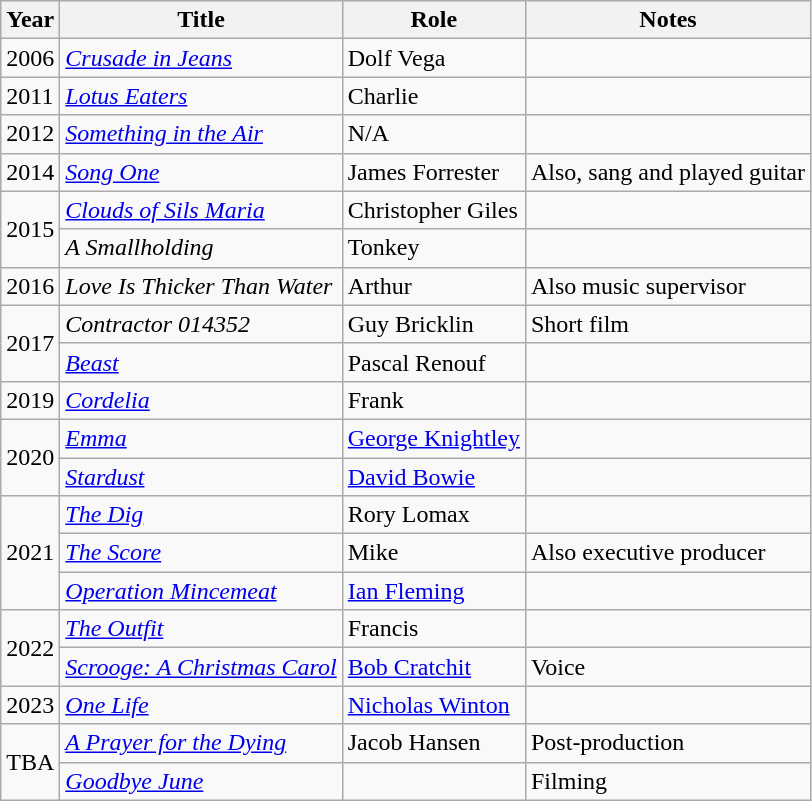<table class="wikitable sortable">
<tr>
<th>Year</th>
<th>Title</th>
<th>Role</th>
<th class="unsortable">Notes</th>
</tr>
<tr>
<td>2006</td>
<td><em><a href='#'>Crusade in Jeans</a></em></td>
<td>Dolf Vega</td>
<td></td>
</tr>
<tr>
<td>2011</td>
<td><em><a href='#'>Lotus Eaters</a></em></td>
<td>Charlie</td>
<td></td>
</tr>
<tr>
<td>2012</td>
<td><em><a href='#'>Something in the Air</a></em></td>
<td>N/A</td>
<td></td>
</tr>
<tr>
<td>2014</td>
<td><em><a href='#'>Song One</a></em></td>
<td>James Forrester</td>
<td>Also, sang and played guitar</td>
</tr>
<tr>
<td rowspan="2">2015</td>
<td><em><a href='#'>Clouds of Sils Maria</a></em></td>
<td>Christopher Giles</td>
<td></td>
</tr>
<tr>
<td><em>A Smallholding</em></td>
<td>Tonkey</td>
<td></td>
</tr>
<tr>
<td>2016</td>
<td><em>Love Is Thicker Than Water</em></td>
<td>Arthur</td>
<td>Also music supervisor</td>
</tr>
<tr>
<td rowspan="2">2017</td>
<td><em>Contractor 014352</em></td>
<td>Guy Bricklin</td>
<td>Short film</td>
</tr>
<tr>
<td><em><a href='#'>Beast</a></em></td>
<td>Pascal Renouf</td>
<td></td>
</tr>
<tr>
<td>2019</td>
<td><em><a href='#'>Cordelia</a></em></td>
<td>Frank</td>
<td></td>
</tr>
<tr>
<td rowspan="2">2020</td>
<td><em><a href='#'>Emma</a></em></td>
<td><a href='#'>George Knightley</a></td>
<td></td>
</tr>
<tr>
<td><em><a href='#'>Stardust</a></em></td>
<td><a href='#'>David Bowie</a></td>
<td></td>
</tr>
<tr>
<td rowspan="3">2021</td>
<td><em><a href='#'>The Dig</a></em></td>
<td>Rory Lomax</td>
<td></td>
</tr>
<tr>
<td><em><a href='#'>The Score</a></em></td>
<td>Mike</td>
<td>Also executive producer</td>
</tr>
<tr>
<td><em><a href='#'>Operation Mincemeat</a></em></td>
<td><a href='#'>Ian Fleming</a></td>
<td></td>
</tr>
<tr>
<td rowspan="2">2022</td>
<td><em><a href='#'>The Outfit</a></em></td>
<td>Francis</td>
<td></td>
</tr>
<tr>
<td><em><a href='#'>Scrooge: A Christmas Carol</a></em></td>
<td><a href='#'>Bob Cratchit</a></td>
<td>Voice</td>
</tr>
<tr>
<td>2023</td>
<td><em><a href='#'>One Life</a></em></td>
<td><a href='#'>Nicholas Winton</a></td>
<td></td>
</tr>
<tr>
<td rowspan="2">TBA</td>
<td><em><a href='#'>A Prayer for the Dying</a></em></td>
<td>Jacob Hansen</td>
<td>Post-production</td>
</tr>
<tr>
<td><em><a href='#'>Goodbye June</a></em></td>
<td></td>
<td>Filming</td>
</tr>
</table>
